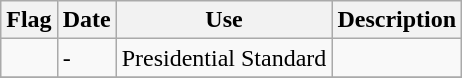<table class="wikitable sortable">
<tr>
<th class="unsortable">Flag</th>
<th>Date</th>
<th class="unsortable">Use</th>
<th class="unsortable">Description</th>
</tr>
<tr>
<td></td>
<td>-</td>
<td>Presidential Standard</td>
<td></td>
</tr>
<tr>
</tr>
</table>
